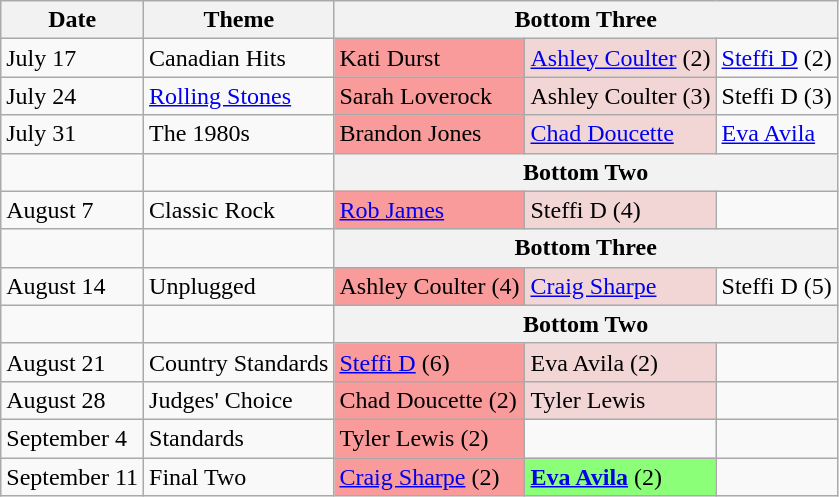<table class="wikitable">
<tr>
<th>Date</th>
<th>Theme</th>
<th colspan="3" style="text-align:center;">Bottom Three</th>
</tr>
<tr>
<td>July 17</td>
<td>Canadian Hits</td>
<td style="background:#f99b9b;">Kati Durst</td>
<td style="background:#f2d6d6;"><a href='#'>Ashley Coulter</a> (2)</td>
<td><a href='#'>Steffi D</a> (2)</td>
</tr>
<tr>
<td>July 24</td>
<td><a href='#'>Rolling Stones</a></td>
<td style="background:#f99b9b;">Sarah Loverock</td>
<td style="background:#f2d6d6;">Ashley Coulter (3)</td>
<td>Steffi D (3)</td>
</tr>
<tr>
<td>July 31</td>
<td>The 1980s</td>
<td style="background:#f99b9b;">Brandon Jones</td>
<td style="background:#f2d6d6;"><a href='#'>Chad Doucette</a></td>
<td><a href='#'>Eva Avila</a></td>
</tr>
<tr>
<td></td>
<td></td>
<td colspan="3" style="background:#f2f2f2; text-align:center;"><strong>Bottom Two</strong></td>
</tr>
<tr>
<td>August 7</td>
<td>Classic Rock</td>
<td style="background:#f99b9b;"><a href='#'>Rob James</a></td>
<td style="background:#f2d6d6;">Steffi D (4)</td>
<td></td>
</tr>
<tr>
<td></td>
<td></td>
<td colspan="3" style="background:#f2f2f2; text-align:center;"><strong>Bottom Three</strong></td>
</tr>
<tr>
<td>August 14</td>
<td>Unplugged</td>
<td style="background:#f99b9b;">Ashley Coulter (4)</td>
<td style="background:#f2d6d6;"><a href='#'>Craig Sharpe</a></td>
<td>Steffi D (5)</td>
</tr>
<tr>
<td></td>
<td></td>
<td colspan="3" style="background:#f2f2f2; text-align:center;"><strong>Bottom Two</strong></td>
</tr>
<tr>
<td>August 21</td>
<td>Country Standards</td>
<td style="background:#f99b9b;"><a href='#'>Steffi D</a> (6)</td>
<td style="background:#f2d6d6;">Eva Avila (2)</td>
<td></td>
</tr>
<tr>
<td>August 28</td>
<td>Judges' Choice</td>
<td style="background:#f99b9b;">Chad Doucette (2)</td>
<td style="background:#f2d6d6;">Tyler Lewis</td>
<td></td>
</tr>
<tr>
<td>September 4</td>
<td>Standards</td>
<td style="background:#f99b9b;">Tyler Lewis (2)</td>
<td></td>
<td></td>
</tr>
<tr>
<td>September 11</td>
<td>Final Two</td>
<td style="background:#f99b9b;"><a href='#'>Craig Sharpe</a> (2)</td>
<td style="background:#8cff78;"><strong><a href='#'>Eva Avila</a></strong> (2)</td>
<td></td>
</tr>
</table>
